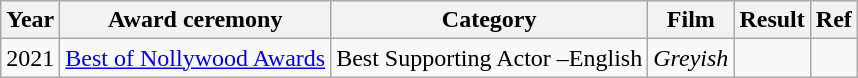<table class="wikitable">
<tr>
<th>Year</th>
<th>Award ceremony</th>
<th>Category</th>
<th>Film</th>
<th>Result</th>
<th>Ref</th>
</tr>
<tr>
<td>2021</td>
<td><a href='#'>Best of Nollywood Awards</a></td>
<td>Best Supporting Actor –English</td>
<td><em>Greyish</em></td>
<td></td>
<td></td>
</tr>
</table>
